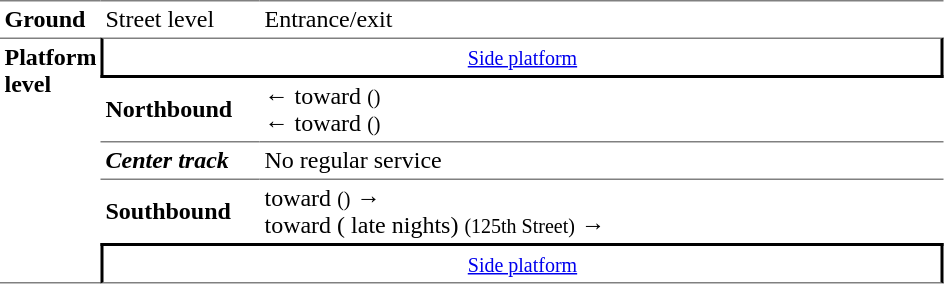<table table border=0 cellspacing=0 cellpadding=3>
<tr>
<td style="border-top:solid 1px gray;" width=50><strong>Ground</strong></td>
<td style="border-top:solid 1px gray;" width=100>Street level</td>
<td style="border-top:solid 1px gray;" width=450>Entrance/exit<br></td>
</tr>
<tr>
<td style="border-top:solid 1px gray;border-bottom:solid 1px gray;" rowspan=5 valign=top><strong>Platform level</strong></td>
<td style="border-top:solid 1px gray;border-right:solid 2px black;border-left:solid 2px black;border-bottom:solid 2px black;text-align:center;" colspan=2><small><a href='#'>Side platform</a> </small></td>
</tr>
<tr>
<td style="border-bottom:solid 1px gray;"><span><strong>Northbound</strong></span></td>
<td style="border-bottom:solid 1px gray;">←  toward  <small>()</small><br>←  toward  <small>()</small></td>
</tr>
<tr>
<td style="border-bottom:solid 1px gray;"><strong><em>Center track</em></strong></td>
<td style="border-bottom:solid 1px gray;"> No regular service</td>
</tr>
<tr>
<td><span><strong>Southbound</strong></span></td>
<td>  toward  <small>()</small> →<br>  toward  ( late nights) <small>(125th Street)</small> →</td>
</tr>
<tr>
<td style="border-bottom:solid 1px gray;border-top:solid 2px black;border-right:solid 2px black;border-left:solid 2px black;text-align:center;" colspan=2><small><a href='#'>Side platform</a> </small></td>
</tr>
</table>
